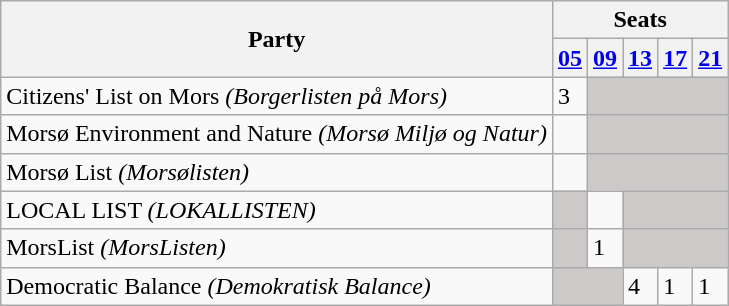<table class="wikitable">
<tr>
<th rowspan=2>Party</th>
<th colspan=11>Seats</th>
</tr>
<tr>
<th><a href='#'>05</a></th>
<th><a href='#'>09</a></th>
<th><a href='#'>13</a></th>
<th><a href='#'>17</a></th>
<th><a href='#'>21</a></th>
</tr>
<tr>
<td>Citizens' List on Mors <em>(Borgerlisten på Mors)</em></td>
<td>3</td>
<td style="background:#CDC9C9;" colspan=4></td>
</tr>
<tr>
<td>Morsø Environment and Nature <em>(Morsø Miljø og Natur)</em></td>
<td></td>
<td style="background:#CDC9C9;" colspan=4></td>
</tr>
<tr>
<td>Morsø List <em>(Morsølisten)</em></td>
<td></td>
<td style="background:#CDC9C9;" colspan=4></td>
</tr>
<tr>
<td>LOCAL LIST <em>(LOKALLISTEN)</em></td>
<td style="background:#CDC9C9;"></td>
<td></td>
<td style="background:#CDC9C9;" colspan=4></td>
</tr>
<tr>
<td>MorsList <em>(MorsListen)</em></td>
<td style="background:#CDC9C9;"></td>
<td>1</td>
<td style="background:#CDC9C9;" colspan=4></td>
</tr>
<tr>
<td>Democratic Balance <em>(Demokratisk Balance)</em></td>
<td style="background:#CDC9C9;" colspan=2></td>
<td>4</td>
<td>1</td>
<td>1</td>
</tr>
</table>
